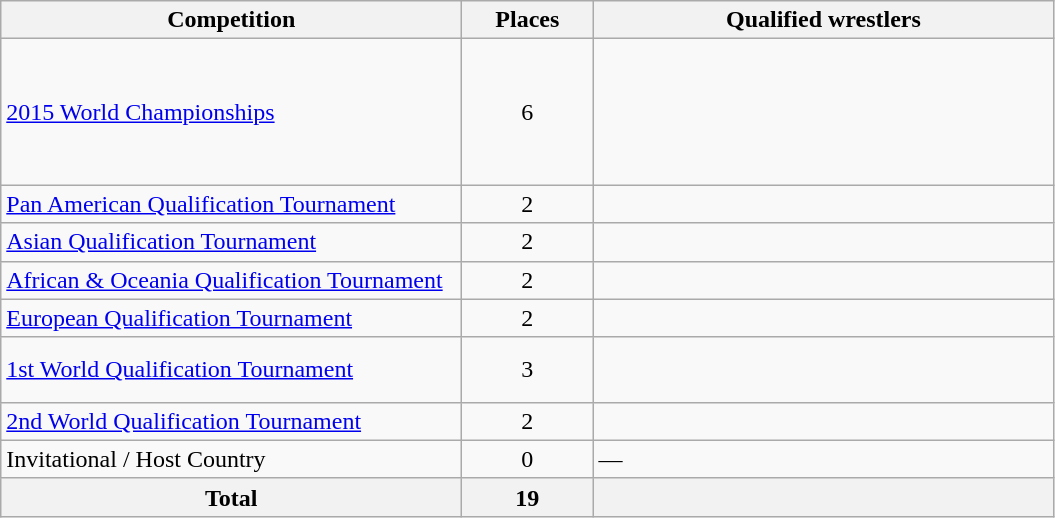<table class = "wikitable">
<tr>
<th width=300>Competition</th>
<th width=80>Places</th>
<th width=300>Qualified wrestlers</th>
</tr>
<tr>
<td><a href='#'>2015 World Championships</a></td>
<td align="center">6</td>
<td><br><br><br><br><br></td>
</tr>
<tr>
<td><a href='#'>Pan American Qualification Tournament</a></td>
<td align="center">2</td>
<td><br></td>
</tr>
<tr>
<td><a href='#'>Asian Qualification Tournament</a></td>
<td align="center">2</td>
<td><br></td>
</tr>
<tr>
<td><a href='#'>African & Oceania Qualification Tournament</a></td>
<td align="center">2</td>
<td><br></td>
</tr>
<tr>
<td><a href='#'>European Qualification Tournament</a></td>
<td align="center">2</td>
<td><br></td>
</tr>
<tr>
<td><a href='#'>1st World Qualification Tournament</a></td>
<td align="center">3</td>
<td><br><br></td>
</tr>
<tr>
<td><a href='#'>2nd World Qualification Tournament</a></td>
<td align="center">2</td>
<td><br></td>
</tr>
<tr>
<td>Invitational / Host Country</td>
<td align="center">0</td>
<td>—</td>
</tr>
<tr>
<th>Total</th>
<th>19</th>
<th></th>
</tr>
</table>
